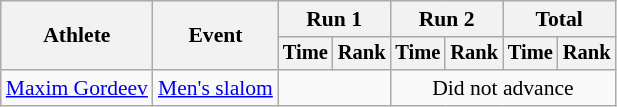<table class="wikitable" style="font-size:90%">
<tr>
<th rowspan=2>Athlete</th>
<th rowspan=2>Event</th>
<th colspan=2>Run 1</th>
<th colspan=2>Run 2</th>
<th colspan=2>Total</th>
</tr>
<tr style="font-size:95%">
<th>Time</th>
<th>Rank</th>
<th>Time</th>
<th>Rank</th>
<th>Time</th>
<th>Rank</th>
</tr>
<tr align=center>
<td align=left><a href='#'>Maxim Gordeev</a></td>
<td align=left><a href='#'>Men's slalom</a></td>
<td colspan=2></td>
<td colspan=4>Did not advance</td>
</tr>
</table>
